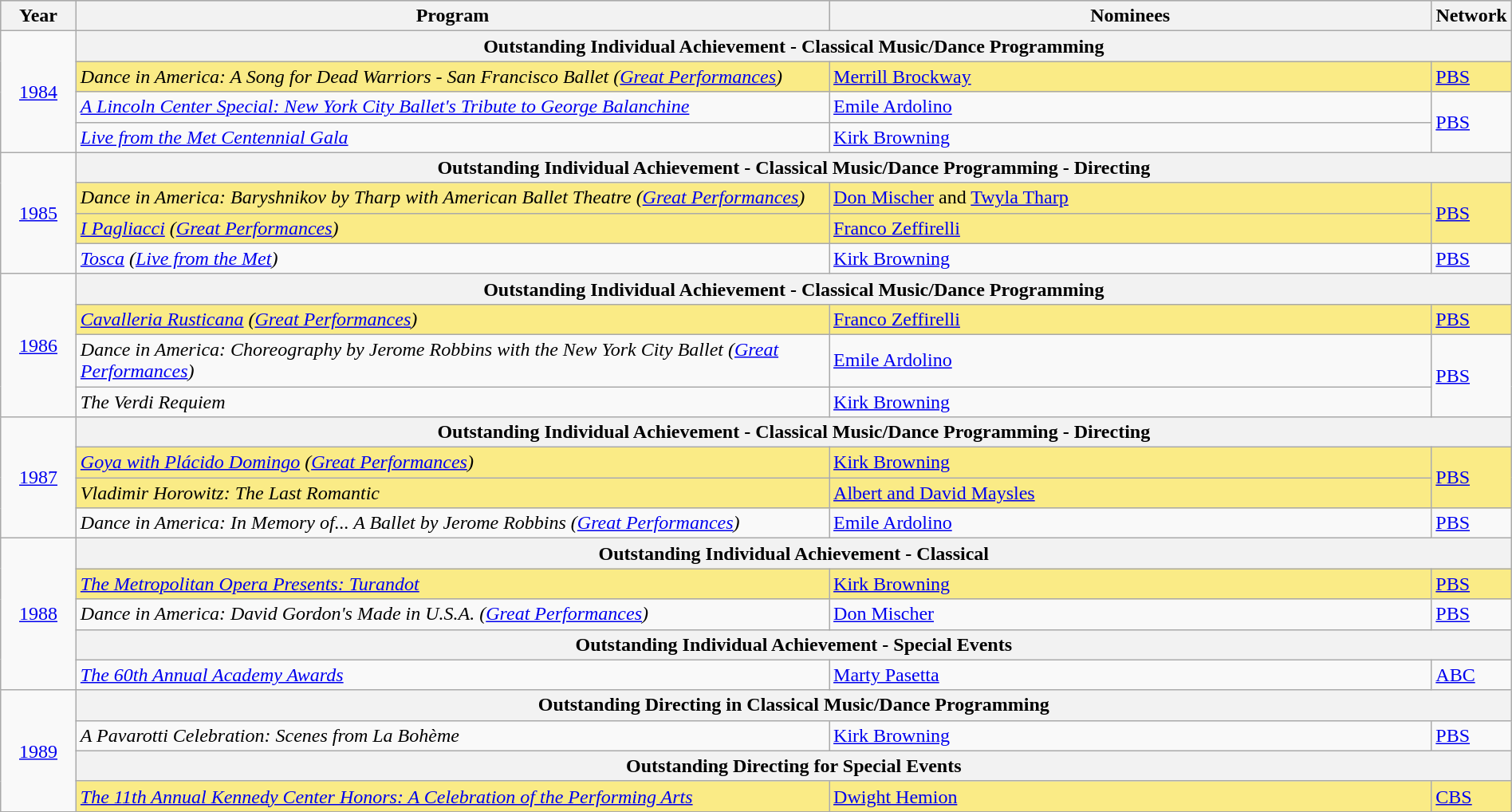<table class="wikitable" style="width:100%">
<tr bgcolor="#bebebe">
<th width="5%">Year</th>
<th width="50%">Program</th>
<th width="40%">Nominees</th>
<th width="5%">Network</th>
</tr>
<tr>
<td rowspan=4 style="text-align:center"><a href='#'>1984</a></td>
<th colspan="4">Outstanding Individual Achievement - Classical Music/Dance Programming</th>
</tr>
<tr style="background:#FAEB86;">
<td><em>Dance in America: A Song for Dead Warriors - San Francisco Ballet (<a href='#'>Great Performances</a>)</em></td>
<td><a href='#'>Merrill Brockway</a></td>
<td><a href='#'>PBS</a></td>
</tr>
<tr>
<td><em><a href='#'>A Lincoln Center Special: New York City Ballet's Tribute to George Balanchine</a></em></td>
<td><a href='#'>Emile Ardolino</a></td>
<td rowspan=2><a href='#'>PBS</a></td>
</tr>
<tr>
<td><em><a href='#'>Live from the Met Centennial Gala</a></em></td>
<td><a href='#'>Kirk Browning</a></td>
</tr>
<tr>
<td rowspan=4 style="text-align:center"><a href='#'>1985</a></td>
<th colspan="4">Outstanding Individual Achievement - Classical Music/Dance Programming - Directing</th>
</tr>
<tr style="background:#FAEB86;">
<td><em>Dance in America: Baryshnikov by Tharp with American Ballet Theatre (<a href='#'>Great Performances</a>)</em></td>
<td><a href='#'>Don Mischer</a> and <a href='#'>Twyla Tharp</a></td>
<td rowspan=2><a href='#'>PBS</a></td>
</tr>
<tr style="background:#FAEB86;">
<td><em><a href='#'>I Pagliacci</a> (<a href='#'>Great Performances</a>)</em></td>
<td><a href='#'>Franco Zeffirelli</a></td>
</tr>
<tr>
<td><em><a href='#'>Tosca</a> (<a href='#'>Live from the Met</a>)</em></td>
<td><a href='#'>Kirk Browning</a></td>
<td><a href='#'>PBS</a></td>
</tr>
<tr>
<td rowspan=4 style="text-align:center"><a href='#'>1986</a></td>
<th colspan="4">Outstanding Individual Achievement - Classical Music/Dance Programming</th>
</tr>
<tr style="background:#FAEB86;">
<td><em><a href='#'>Cavalleria Rusticana</a> (<a href='#'>Great Performances</a>)</em></td>
<td><a href='#'>Franco Zeffirelli</a></td>
<td><a href='#'>PBS</a></td>
</tr>
<tr>
<td><em>Dance in America: Choreography by Jerome Robbins with the New York City Ballet (<a href='#'>Great Performances</a>)</em></td>
<td><a href='#'>Emile Ardolino</a></td>
<td rowspan=2><a href='#'>PBS</a></td>
</tr>
<tr>
<td><em>The Verdi Requiem</em></td>
<td><a href='#'>Kirk Browning</a></td>
</tr>
<tr>
<td rowspan=4 style="text-align:center"><a href='#'>1987</a></td>
<th colspan="4">Outstanding Individual Achievement - Classical Music/Dance Programming - Directing</th>
</tr>
<tr style="background:#FAEB86;">
<td><em><a href='#'>Goya with Plácido Domingo</a> (<a href='#'>Great Performances</a>)</em></td>
<td><a href='#'>Kirk Browning</a></td>
<td rowspan=2><a href='#'>PBS</a></td>
</tr>
<tr style="background:#FAEB86;">
<td><em>Vladimir Horowitz: The Last Romantic</em></td>
<td><a href='#'>Albert and David Maysles</a></td>
</tr>
<tr>
<td><em>Dance in America: In Memory of... A Ballet by Jerome Robbins (<a href='#'>Great Performances</a>)</em></td>
<td><a href='#'>Emile Ardolino</a></td>
<td><a href='#'>PBS</a></td>
</tr>
<tr>
<td rowspan=5 style="text-align:center"><a href='#'>1988</a></td>
<th colspan="4">Outstanding Individual Achievement - Classical</th>
</tr>
<tr style="background:#FAEB86;">
<td><em><a href='#'>The Metropolitan Opera Presents: Turandot</a></em></td>
<td><a href='#'>Kirk Browning</a></td>
<td><a href='#'>PBS</a></td>
</tr>
<tr>
<td><em>Dance in America: David Gordon's Made in U.S.A. (<a href='#'>Great Performances</a>)</em></td>
<td><a href='#'>Don Mischer</a></td>
<td><a href='#'>PBS</a></td>
</tr>
<tr>
<th colspan="4">Outstanding Individual Achievement - Special Events</th>
</tr>
<tr>
<td><em><a href='#'>The 60th Annual Academy Awards</a></em></td>
<td><a href='#'>Marty Pasetta</a></td>
<td><a href='#'>ABC</a></td>
</tr>
<tr>
<td rowspan=5 style="text-align:center"><a href='#'>1989</a></td>
<th colspan="4">Outstanding Directing in Classical Music/Dance Programming</th>
</tr>
<tr>
<td><em>A Pavarotti Celebration: Scenes from La Bohème</em></td>
<td><a href='#'>Kirk Browning</a></td>
<td><a href='#'>PBS</a></td>
</tr>
<tr>
<th colspan="4">Outstanding Directing for Special Events</th>
</tr>
<tr style="background:#FAEB86;">
<td><em><a href='#'>The 11th Annual Kennedy Center Honors: A Celebration of the Performing Arts</a></em></td>
<td><a href='#'>Dwight Hemion</a></td>
<td><a href='#'>CBS</a></td>
</tr>
<tr>
</tr>
</table>
